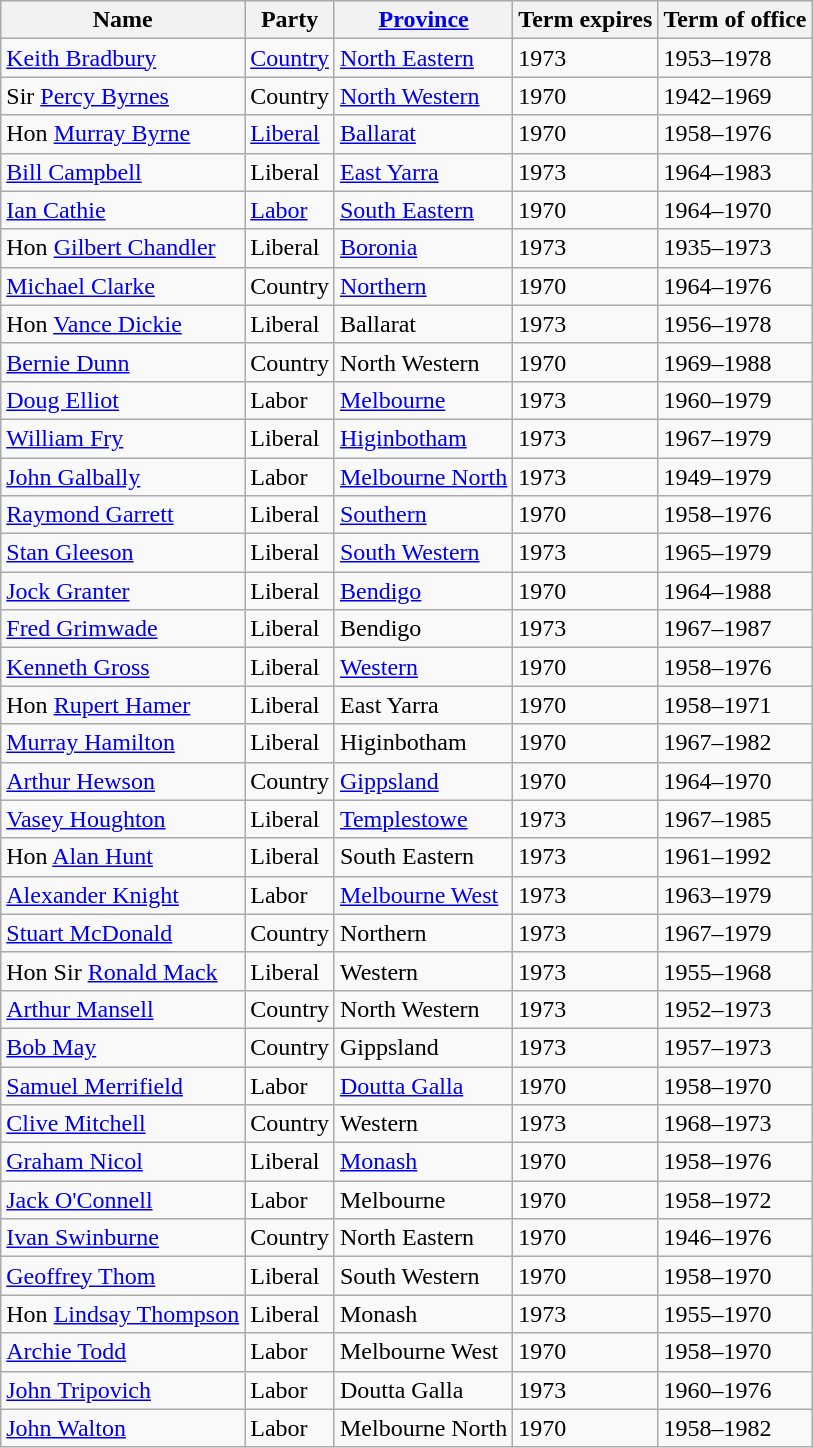<table class="wikitable sortable">
<tr>
<th>Name</th>
<th>Party</th>
<th><a href='#'>Province</a></th>
<th>Term expires</th>
<th>Term of office</th>
</tr>
<tr>
<td><a href='#'>Keith Bradbury</a></td>
<td><a href='#'>Country</a></td>
<td><a href='#'>North Eastern</a></td>
<td>1973</td>
<td>1953–1978</td>
</tr>
<tr>
<td>Sir <a href='#'>Percy Byrnes</a></td>
<td>Country</td>
<td><a href='#'>North Western</a></td>
<td>1970</td>
<td>1942–1969</td>
</tr>
<tr>
<td>Hon <a href='#'>Murray Byrne</a></td>
<td><a href='#'>Liberal</a></td>
<td><a href='#'>Ballarat</a></td>
<td>1970</td>
<td>1958–1976</td>
</tr>
<tr>
<td><a href='#'>Bill Campbell</a></td>
<td>Liberal</td>
<td><a href='#'>East Yarra</a></td>
<td>1973</td>
<td>1964–1983</td>
</tr>
<tr>
<td><a href='#'>Ian Cathie</a></td>
<td><a href='#'>Labor</a></td>
<td><a href='#'>South Eastern</a></td>
<td>1970</td>
<td>1964–1970</td>
</tr>
<tr>
<td>Hon <a href='#'>Gilbert Chandler</a></td>
<td>Liberal</td>
<td><a href='#'>Boronia</a></td>
<td>1973</td>
<td>1935–1973</td>
</tr>
<tr>
<td><a href='#'>Michael Clarke</a></td>
<td>Country</td>
<td><a href='#'>Northern</a></td>
<td>1970</td>
<td>1964–1976</td>
</tr>
<tr>
<td>Hon <a href='#'>Vance Dickie</a></td>
<td>Liberal</td>
<td>Ballarat</td>
<td>1973</td>
<td>1956–1978</td>
</tr>
<tr>
<td><a href='#'>Bernie Dunn</a></td>
<td>Country</td>
<td>North Western</td>
<td>1970</td>
<td>1969–1988</td>
</tr>
<tr>
<td><a href='#'>Doug Elliot</a></td>
<td>Labor</td>
<td><a href='#'>Melbourne</a></td>
<td>1973</td>
<td>1960–1979</td>
</tr>
<tr>
<td><a href='#'>William Fry</a></td>
<td>Liberal</td>
<td><a href='#'>Higinbotham</a></td>
<td>1973</td>
<td>1967–1979</td>
</tr>
<tr>
<td><a href='#'>John Galbally</a></td>
<td>Labor</td>
<td><a href='#'>Melbourne North</a></td>
<td>1973</td>
<td>1949–1979</td>
</tr>
<tr>
<td><a href='#'>Raymond Garrett</a></td>
<td>Liberal</td>
<td><a href='#'>Southern</a></td>
<td>1970</td>
<td>1958–1976</td>
</tr>
<tr>
<td><a href='#'>Stan Gleeson</a></td>
<td>Liberal</td>
<td><a href='#'>South Western</a></td>
<td>1973</td>
<td>1965–1979</td>
</tr>
<tr>
<td><a href='#'>Jock Granter</a></td>
<td>Liberal</td>
<td><a href='#'>Bendigo</a></td>
<td>1970</td>
<td>1964–1988</td>
</tr>
<tr>
<td><a href='#'>Fred Grimwade</a></td>
<td>Liberal</td>
<td>Bendigo</td>
<td>1973</td>
<td>1967–1987</td>
</tr>
<tr>
<td><a href='#'>Kenneth Gross</a></td>
<td>Liberal</td>
<td><a href='#'>Western</a></td>
<td>1970</td>
<td>1958–1976</td>
</tr>
<tr>
<td>Hon <a href='#'>Rupert Hamer</a></td>
<td>Liberal</td>
<td>East Yarra</td>
<td>1970</td>
<td>1958–1971</td>
</tr>
<tr>
<td><a href='#'>Murray Hamilton</a></td>
<td>Liberal</td>
<td>Higinbotham</td>
<td>1970</td>
<td>1967–1982</td>
</tr>
<tr>
<td><a href='#'>Arthur Hewson</a></td>
<td>Country</td>
<td><a href='#'>Gippsland</a></td>
<td>1970</td>
<td>1964–1970</td>
</tr>
<tr>
<td><a href='#'>Vasey Houghton</a></td>
<td>Liberal</td>
<td><a href='#'>Templestowe</a></td>
<td>1973</td>
<td>1967–1985</td>
</tr>
<tr>
<td>Hon <a href='#'>Alan Hunt</a></td>
<td>Liberal</td>
<td>South Eastern</td>
<td>1973</td>
<td>1961–1992</td>
</tr>
<tr>
<td><a href='#'>Alexander Knight</a></td>
<td>Labor</td>
<td><a href='#'>Melbourne West</a></td>
<td>1973</td>
<td>1963–1979</td>
</tr>
<tr>
<td><a href='#'>Stuart McDonald</a></td>
<td>Country</td>
<td>Northern</td>
<td>1973</td>
<td>1967–1979</td>
</tr>
<tr>
<td>Hon Sir <a href='#'>Ronald Mack</a></td>
<td>Liberal</td>
<td>Western</td>
<td>1973</td>
<td>1955–1968</td>
</tr>
<tr>
<td><a href='#'>Arthur Mansell</a></td>
<td>Country</td>
<td>North Western</td>
<td>1973</td>
<td>1952–1973</td>
</tr>
<tr>
<td><a href='#'>Bob May</a></td>
<td>Country</td>
<td>Gippsland</td>
<td>1973</td>
<td>1957–1973</td>
</tr>
<tr>
<td><a href='#'>Samuel Merrifield</a></td>
<td>Labor</td>
<td><a href='#'>Doutta Galla</a></td>
<td>1970</td>
<td>1958–1970</td>
</tr>
<tr>
<td><a href='#'>Clive Mitchell</a></td>
<td>Country</td>
<td>Western</td>
<td>1973</td>
<td>1968–1973</td>
</tr>
<tr>
<td><a href='#'>Graham Nicol</a></td>
<td>Liberal</td>
<td><a href='#'>Monash</a></td>
<td>1970</td>
<td>1958–1976</td>
</tr>
<tr>
<td><a href='#'>Jack O'Connell</a></td>
<td>Labor</td>
<td>Melbourne</td>
<td>1970</td>
<td>1958–1972</td>
</tr>
<tr>
<td><a href='#'>Ivan Swinburne</a></td>
<td>Country</td>
<td>North Eastern</td>
<td>1970</td>
<td>1946–1976</td>
</tr>
<tr>
<td><a href='#'>Geoffrey Thom</a></td>
<td>Liberal</td>
<td>South Western</td>
<td>1970</td>
<td>1958–1970</td>
</tr>
<tr>
<td>Hon <a href='#'>Lindsay Thompson</a></td>
<td>Liberal</td>
<td>Monash</td>
<td>1973</td>
<td>1955–1970</td>
</tr>
<tr>
<td><a href='#'>Archie Todd</a></td>
<td>Labor</td>
<td>Melbourne West</td>
<td>1970</td>
<td>1958–1970</td>
</tr>
<tr>
<td><a href='#'>John Tripovich</a></td>
<td>Labor</td>
<td>Doutta Galla</td>
<td>1973</td>
<td>1960–1976</td>
</tr>
<tr>
<td><a href='#'>John Walton</a></td>
<td>Labor</td>
<td>Melbourne North</td>
<td>1970</td>
<td>1958–1982</td>
</tr>
</table>
